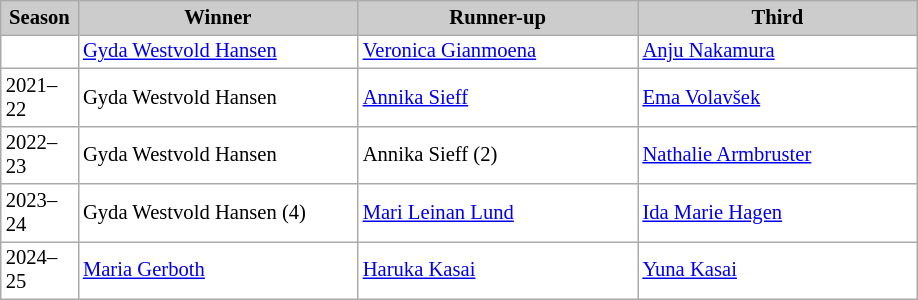<table class="wikitable plainrowheaders" style="background:#fff; font-size:86%; border:grey solid 1px; border-collapse:collapse;">
<tr style="background:#ccc; text-align:center;">
<th scope="col" style="background:#ccc; width:45px;">Season</th>
<th scope="col" style="background:#ccc; width:180px;">Winner</th>
<th scope="col" style="background:#ccc; width:180px;">Runner-up</th>
<th scope="col" style="background:#ccc; width:180px;">Third</th>
</tr>
<tr>
<td></td>
<td> <a href='#'>Gyda Westvold Hansen</a></td>
<td> <a href='#'>Veronica Gianmoena</a></td>
<td> <a href='#'>Anju Nakamura</a></td>
</tr>
<tr>
<td>2021–22</td>
<td> Gyda Westvold Hansen</td>
<td> <a href='#'>Annika Sieff</a></td>
<td> <a href='#'>Ema Volavšek</a></td>
</tr>
<tr>
<td>2022–23</td>
<td> Gyda Westvold Hansen</td>
<td> Annika Sieff (2)</td>
<td> <a href='#'>Nathalie Armbruster</a></td>
</tr>
<tr>
<td>2023–24</td>
<td> Gyda Westvold Hansen (4)</td>
<td> <a href='#'>Mari Leinan Lund</a></td>
<td> <a href='#'>Ida Marie Hagen</a></td>
</tr>
<tr>
<td>2024–25</td>
<td> <a href='#'>Maria Gerboth</a></td>
<td> <a href='#'>Haruka Kasai</a></td>
<td> <a href='#'>Yuna Kasai</a></td>
</tr>
</table>
